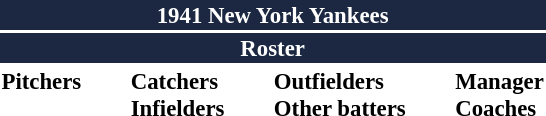<table class="toccolours" style="font-size: 95%;">
<tr>
<th colspan="10" style="background-color: #1c2841; color: white; text-align: center;">1941 New York Yankees</th>
</tr>
<tr>
<td colspan="10" style="background-color: #1c2841; color: white; text-align: center;"><strong>Roster</strong></td>
</tr>
<tr>
<td valign="top"><strong>Pitchers</strong><br>










</td>
<td width="25px"></td>
<td valign="top"><strong>Catchers</strong><br>


<strong>Infielders</strong>





</td>
<td width="25px"></td>
<td valign="top"><strong>Outfielders</strong><br>




<strong>Other batters</strong>
</td>
<td width="25px"></td>
<td valign="top"><strong>Manager</strong><br>
<strong>Coaches</strong>


</td>
</tr>
</table>
